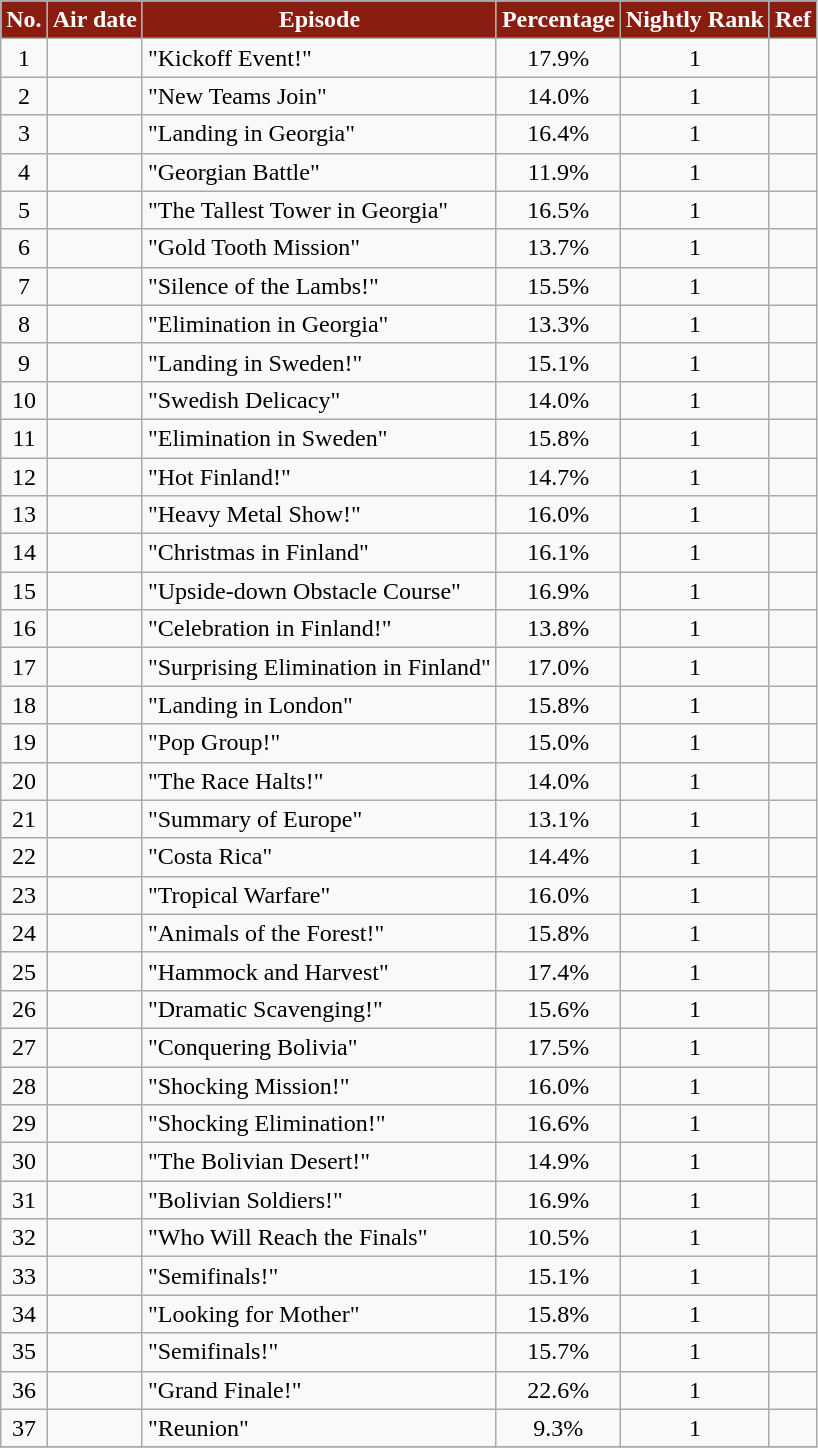<table class="wikitable" style="text-align:center;">
<tr>
<th style="background:#8b1c10; color:white;">No.</th>
<th style="background:#8b1c10; color:white;">Air date</th>
<th style="background:#8b1c10; color:white;">Episode</th>
<th style="background:#8b1c10; color:white;">Percentage</th>
<th style="background:#8b1c10; color:white;">Nightly Rank</th>
<th style="background:#8b1c10; color:white;">Ref</th>
</tr>
<tr>
<td>1</td>
<td style="text-align:left;"></td>
<td style="text-align:left;">"Kickoff Event!"</td>
<td>17.9%</td>
<td>1</td>
<td></td>
</tr>
<tr>
<td>2</td>
<td style="text-align:left;"></td>
<td style="text-align:left;">"New Teams Join"</td>
<td>14.0%</td>
<td>1</td>
<td></td>
</tr>
<tr>
<td>3</td>
<td style="text-align:left;"></td>
<td style="text-align:left;">"Landing in Georgia"</td>
<td>16.4%</td>
<td>1</td>
<td></td>
</tr>
<tr>
<td>4</td>
<td style="text-align:left;"></td>
<td style="text-align:left;">"Georgian Battle"</td>
<td>11.9%</td>
<td>1</td>
<td></td>
</tr>
<tr>
<td>5</td>
<td style="text-align:left;"></td>
<td style="text-align:left;">"The Tallest Tower in Georgia"</td>
<td>16.5%</td>
<td>1</td>
<td></td>
</tr>
<tr>
<td>6</td>
<td style="text-align:left;"></td>
<td style="text-align:left;">"Gold Tooth Mission"</td>
<td>13.7%</td>
<td>1</td>
<td></td>
</tr>
<tr>
<td>7</td>
<td style="text-align:left;"></td>
<td style="text-align:left;">"Silence of the Lambs!"</td>
<td>15.5%</td>
<td>1</td>
<td></td>
</tr>
<tr>
<td>8</td>
<td style="text-align:left;"></td>
<td style="text-align:left;">"Elimination in Georgia"</td>
<td>13.3%</td>
<td>1</td>
<td></td>
</tr>
<tr>
<td>9</td>
<td style="text-align:left;"></td>
<td style="text-align:left;">"Landing in Sweden!"</td>
<td>15.1%</td>
<td>1</td>
<td></td>
</tr>
<tr>
<td>10</td>
<td style="text-align:left;"></td>
<td style="text-align:left;">"Swedish Delicacy"</td>
<td>14.0%</td>
<td>1</td>
<td></td>
</tr>
<tr>
<td>11</td>
<td style="text-align:left;"></td>
<td style="text-align:left;">"Elimination in Sweden"</td>
<td>15.8%</td>
<td>1</td>
<td></td>
</tr>
<tr>
<td>12</td>
<td style="text-align:left;"></td>
<td style="text-align:left;">"Hot Finland!"</td>
<td>14.7%</td>
<td>1</td>
<td></td>
</tr>
<tr>
<td>13</td>
<td style="text-align:left;"></td>
<td style="text-align:left;">"Heavy Metal Show!"</td>
<td>16.0%</td>
<td>1</td>
<td></td>
</tr>
<tr>
<td>14</td>
<td style="text-align:left;"></td>
<td style="text-align:left;">"Christmas in Finland"</td>
<td>16.1%</td>
<td>1</td>
<td></td>
</tr>
<tr>
<td>15</td>
<td style="text-align:left;"></td>
<td style="text-align:left;">"Upside-down Obstacle Course"</td>
<td>16.9%</td>
<td>1</td>
<td></td>
</tr>
<tr>
<td>16</td>
<td style="text-align:left;"></td>
<td style="text-align:left;">"Celebration in Finland!"</td>
<td>13.8%</td>
<td>1</td>
<td></td>
</tr>
<tr>
<td>17</td>
<td style="text-align:left;"></td>
<td style="text-align:left;">"Surprising Elimination in Finland"</td>
<td>17.0%</td>
<td>1</td>
<td></td>
</tr>
<tr>
<td>18</td>
<td style="text-align:left;"></td>
<td style="text-align:left;">"Landing in London"</td>
<td>15.8%</td>
<td>1</td>
<td></td>
</tr>
<tr>
<td>19</td>
<td style="text-align:left;"></td>
<td style="text-align:left;">"Pop Group!"</td>
<td>15.0%</td>
<td>1</td>
<td></td>
</tr>
<tr>
<td>20</td>
<td style="text-align:left;"></td>
<td style="text-align:left;">"The Race Halts!"</td>
<td>14.0%</td>
<td>1</td>
<td></td>
</tr>
<tr>
<td>21</td>
<td style="text-align:left;"></td>
<td style="text-align:left;">"Summary of Europe"</td>
<td>13.1%</td>
<td>1</td>
<td></td>
</tr>
<tr>
<td>22</td>
<td style="text-align:left;"></td>
<td style="text-align:left;">"Costa Rica"</td>
<td>14.4%</td>
<td>1</td>
<td></td>
</tr>
<tr>
<td>23</td>
<td style="text-align:left;"></td>
<td style="text-align:left;">"Tropical Warfare"</td>
<td>16.0%</td>
<td>1</td>
<td></td>
</tr>
<tr>
<td>24</td>
<td style="text-align:left;"></td>
<td style="text-align:left;">"Animals of the Forest!"</td>
<td>15.8%</td>
<td>1</td>
<td></td>
</tr>
<tr>
<td>25</td>
<td style="text-align:left;"></td>
<td style="text-align:left;">"Hammock and Harvest"</td>
<td>17.4%</td>
<td>1</td>
<td></td>
</tr>
<tr>
<td>26</td>
<td style="text-align:left;"></td>
<td style="text-align:left;">"Dramatic Scavenging!"</td>
<td>15.6%</td>
<td>1</td>
<td></td>
</tr>
<tr>
<td>27</td>
<td style="text-align:left;"></td>
<td style="text-align:left;">"Conquering Bolivia"</td>
<td>17.5%</td>
<td>1</td>
<td></td>
</tr>
<tr>
<td>28</td>
<td style="text-align:left;"></td>
<td style="text-align:left;">"Shocking Mission!"</td>
<td>16.0%</td>
<td>1</td>
<td></td>
</tr>
<tr>
<td>29</td>
<td style="text-align:left;"></td>
<td style="text-align:left;">"Shocking Elimination!"</td>
<td>16.6%</td>
<td>1</td>
<td></td>
</tr>
<tr>
<td>30</td>
<td style="text-align:left;"></td>
<td style="text-align:left;">"The Bolivian Desert!"</td>
<td>14.9%</td>
<td>1</td>
<td></td>
</tr>
<tr>
<td>31</td>
<td style="text-align:left;"></td>
<td style="text-align:left;">"Bolivian Soldiers!"</td>
<td>16.9%</td>
<td>1</td>
<td></td>
</tr>
<tr>
<td>32</td>
<td style="text-align:left;"></td>
<td style="text-align:left;">"Who Will Reach the Finals"</td>
<td>10.5%</td>
<td>1</td>
<td></td>
</tr>
<tr>
<td>33</td>
<td style="text-align:left;"></td>
<td style="text-align:left;">"Semifinals!"</td>
<td>15.1%</td>
<td>1</td>
<td></td>
</tr>
<tr>
<td>34</td>
<td style="text-align:left;"></td>
<td style="text-align:left;">"Looking for Mother"</td>
<td>15.8%</td>
<td>1</td>
<td></td>
</tr>
<tr>
<td>35</td>
<td style="text-align:left;"></td>
<td style="text-align:left;">"Semifinals!"</td>
<td>15.7%</td>
<td>1</td>
<td></td>
</tr>
<tr>
<td>36</td>
<td style="text-align:left;"></td>
<td style="text-align:left;">"Grand Finale!"</td>
<td>22.6%</td>
<td>1</td>
<td></td>
</tr>
<tr>
<td>37</td>
<td style="text-align:left;"></td>
<td style="text-align:left;">"Reunion"</td>
<td>9.3%</td>
<td>1</td>
<td></td>
</tr>
<tr>
</tr>
</table>
